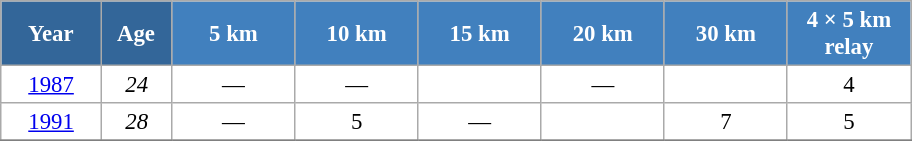<table class="wikitable" style="font-size:95%; text-align:center; border:grey solid 1px; border-collapse:collapse; background:#ffffff;">
<tr>
<th style="background-color:#369; color:white; width:60px;"> Year </th>
<th style="background-color:#369; color:white; width:40px;"> Age </th>
<th style="background-color:#4180be; color:white; width:75px;"> 5 km </th>
<th style="background-color:#4180be; color:white; width:75px;"> 10 km </th>
<th style="background-color:#4180be; color:white; width:75px;"> 15 km </th>
<th style="background-color:#4180be; color:white; width:75px;"> 20 km </th>
<th style="background-color:#4180be; color:white; width:75px;"> 30 km </th>
<th style="background-color:#4180be; color:white; width:75px;"> 4 × 5 km <br> relay </th>
</tr>
<tr>
<td><a href='#'>1987</a></td>
<td><em>24</em></td>
<td>—</td>
<td>—</td>
<td></td>
<td>—</td>
<td></td>
<td>4</td>
</tr>
<tr>
<td><a href='#'>1991</a></td>
<td><em>28</em></td>
<td>—</td>
<td>5</td>
<td>—</td>
<td></td>
<td>7</td>
<td>5</td>
</tr>
<tr>
</tr>
</table>
